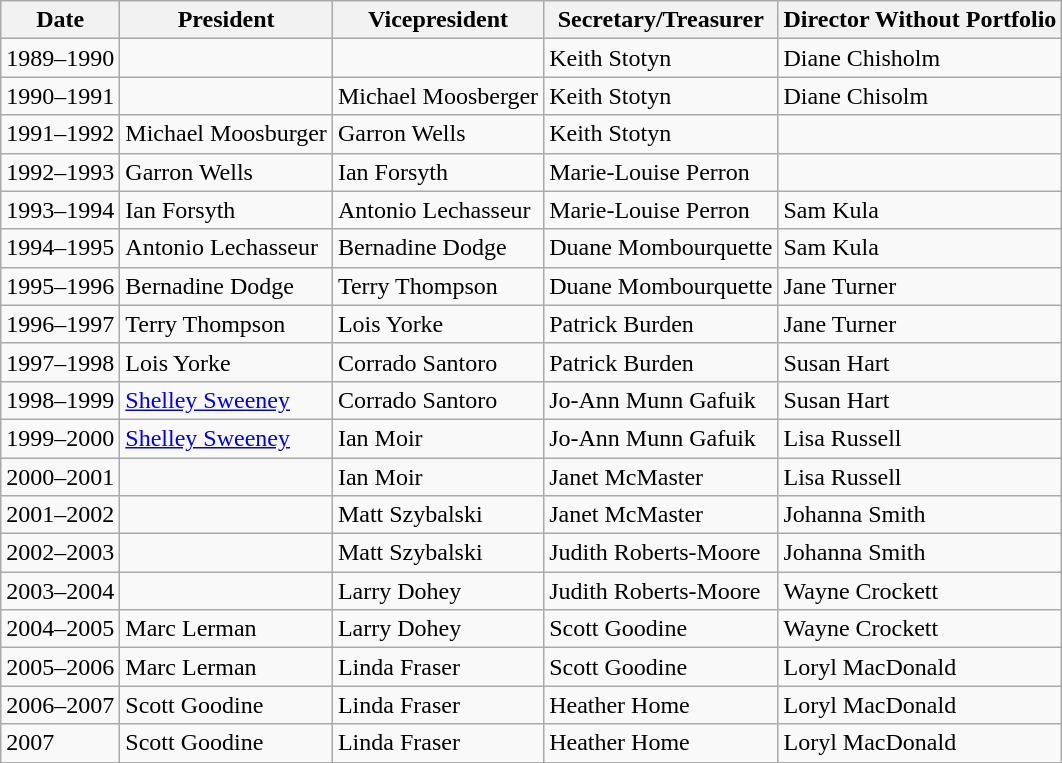<table class="wikitable sortable">
<tr>
<th>Date</th>
<th>President</th>
<th>Vicepresident</th>
<th>Secretary/Treasurer</th>
<th>Director Without Portfolio</th>
</tr>
<tr>
<td>1989–1990</td>
<td></td>
<td></td>
<td>Keith Stotyn</td>
<td>Diane Chisholm</td>
</tr>
<tr>
<td>1990–1991</td>
<td></td>
<td>Michael Moosberger</td>
<td>Keith Stotyn</td>
<td>Diane Chisolm</td>
</tr>
<tr>
<td>1991–1992</td>
<td>Michael Moosburger</td>
<td>Garron Wells</td>
<td>Keith Stotyn</td>
<td></td>
</tr>
<tr>
<td>1992–1993</td>
<td>Garron Wells</td>
<td>Ian Forsyth</td>
<td>Marie-Louise Perron</td>
<td></td>
</tr>
<tr>
<td>1993–1994</td>
<td>Ian Forsyth</td>
<td>Antonio Lechasseur</td>
<td>Marie-Louise Perron</td>
<td>Sam Kula</td>
</tr>
<tr>
<td>1994–1995</td>
<td>Antonio Lechasseur</td>
<td>Bernadine Dodge</td>
<td>Duane Mombourquette</td>
<td>Sam Kula</td>
</tr>
<tr>
<td>1995–1996</td>
<td>Bernadine Dodge</td>
<td>Terry Thompson</td>
<td>Duane Mombourquette</td>
<td>Jane Turner</td>
</tr>
<tr>
<td>1996–1997</td>
<td>Terry Thompson</td>
<td>Lois Yorke</td>
<td>Patrick Burden</td>
<td>Jane Turner</td>
</tr>
<tr>
<td>1997–1998</td>
<td>Lois Yorke</td>
<td>Corrado Santoro</td>
<td>Patrick Burden</td>
<td>Susan Hart</td>
</tr>
<tr>
<td>1998–1999</td>
<td><a href='#'>Shelley Sweeney</a></td>
<td>Corrado Santoro</td>
<td>Jo-Ann Munn Gafuik</td>
<td>Susan Hart</td>
</tr>
<tr>
<td>1999–2000</td>
<td><a href='#'>Shelley Sweeney</a></td>
<td>Ian Moir</td>
<td>Jo-Ann Munn Gafuik</td>
<td>Lisa Russell</td>
</tr>
<tr>
<td>2000–2001</td>
<td></td>
<td>Ian Moir</td>
<td>Janet McMaster</td>
<td>Lisa Russell</td>
</tr>
<tr>
<td>2001–2002</td>
<td></td>
<td>Matt Szybalski</td>
<td>Janet McMaster</td>
<td>Johanna Smith</td>
</tr>
<tr>
<td>2002–2003</td>
<td></td>
<td>Matt Szybalski</td>
<td>Judith Roberts-Moore</td>
<td>Johanna Smith</td>
</tr>
<tr>
<td>2003–2004</td>
<td></td>
<td>Larry Dohey</td>
<td>Judith Roberts-Moore</td>
<td>Wayne Crockett</td>
</tr>
<tr>
<td>2004–2005</td>
<td>Marc Lerman</td>
<td>Larry Dohey</td>
<td>Scott Goodine</td>
<td>Wayne Crockett</td>
</tr>
<tr>
<td>2005–2006</td>
<td>Marc Lerman</td>
<td>Linda Fraser</td>
<td>Scott Goodine</td>
<td>Loryl MacDonald</td>
</tr>
<tr>
<td>2006–2007</td>
<td>Scott Goodine</td>
<td>Linda Fraser</td>
<td>Heather Home</td>
<td>Loryl MacDonald</td>
</tr>
<tr>
<td>2007</td>
<td>Scott Goodine</td>
<td>Linda Fraser</td>
<td>Heather Home</td>
<td>Loryl MacDonald</td>
</tr>
<tr>
</tr>
</table>
